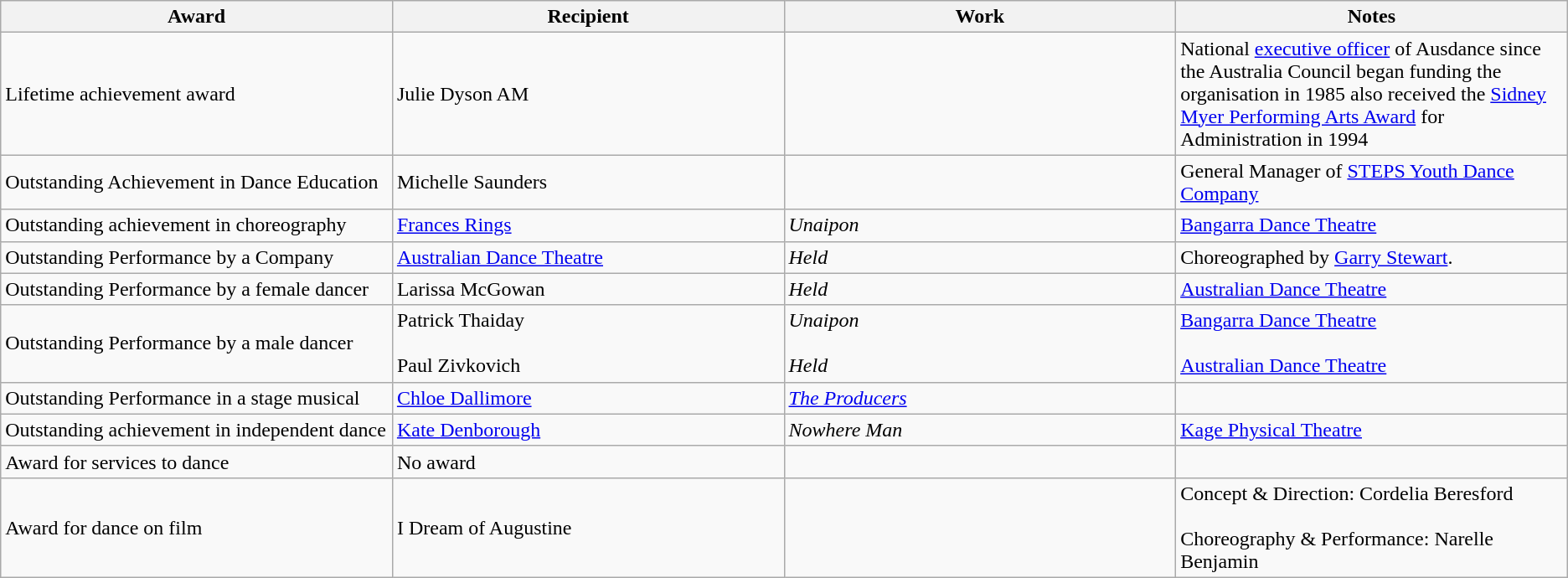<table class="wikitable">
<tr>
<th width="25%">Award</th>
<th width="25%">Recipient</th>
<th width="25%">Work</th>
<th width="25%">Notes</th>
</tr>
<tr>
<td>Lifetime achievement award</td>
<td>Julie Dyson AM</td>
<td></td>
<td>National <a href='#'>executive officer</a> of Ausdance since the Australia Council began funding the organisation in 1985 also received the <a href='#'>Sidney Myer Performing Arts Award</a> for Administration in 1994</td>
</tr>
<tr>
<td>Outstanding Achievement in Dance Education</td>
<td>Michelle Saunders</td>
<td></td>
<td>General Manager of <a href='#'>STEPS Youth Dance Company</a></td>
</tr>
<tr>
<td>Outstanding achievement in choreography</td>
<td><a href='#'>Frances Rings</a></td>
<td><em>Unaipon</em></td>
<td><a href='#'>Bangarra Dance Theatre</a></td>
</tr>
<tr>
<td>Outstanding Performance by a Company</td>
<td><a href='#'>Australian Dance Theatre</a></td>
<td><em>Held</em></td>
<td>Choreographed by <a href='#'>Garry Stewart</a>.</td>
</tr>
<tr>
<td>Outstanding Performance by a female dancer</td>
<td>Larissa McGowan</td>
<td><em>Held</em></td>
<td><a href='#'>Australian Dance Theatre</a></td>
</tr>
<tr>
<td>Outstanding Performance by a male dancer</td>
<td>Patrick Thaiday<br><br>Paul Zivkovich</td>
<td David Unaipon><em>Unaipon <br></em><br><em>Held</em></td>
<td><a href='#'>Bangarra Dance Theatre</a> <br><br><a href='#'>Australian Dance Theatre</a></td>
</tr>
<tr>
<td>Outstanding Performance in a stage musical</td>
<td><a href='#'>Chloe Dallimore</a></td>
<td><a href='#'><em>The Producers</em></a></td>
<td></td>
</tr>
<tr>
<td>Outstanding achievement in independent dance</td>
<td><a href='#'>Kate Denborough</a></td>
<td><em>Nowhere Man</em></td>
<td><a href='#'>Kage Physical Theatre</a></td>
</tr>
<tr>
<td>Award for services to dance</td>
<td>No award</td>
<td></td>
<td></td>
</tr>
<tr>
<td>Award for dance on film</td>
<td>I Dream of Augustine</td>
<td></td>
<td>Concept & Direction: Cordelia Beresford<br><br>Choreography & Performance: Narelle Benjamin</td>
</tr>
</table>
